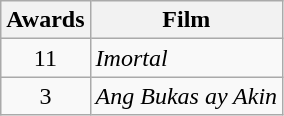<table class="wikitable" style="text-align:center">
<tr>
<th scope="col">Awards</th>
<th scope="col">Film</th>
</tr>
<tr>
<td>11</td>
<td align=left><em>Imortal</em></td>
</tr>
<tr>
<td>3</td>
<td align=left><em>Ang Bukas ay Akin</em></td>
</tr>
</table>
